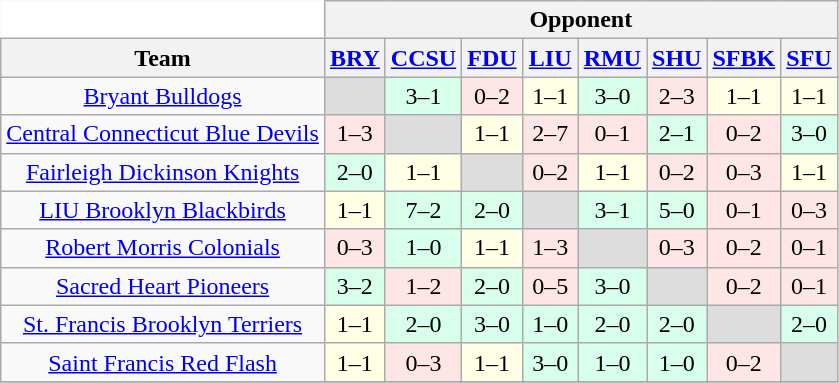<table class="wikitable" style="text-align: center">
<tr>
<th colspan="1" style="border-top-style:hidden; border-left-style:hidden; background: white;"></th>
<th colspan=8>Opponent</th>
</tr>
<tr>
<th>Team</th>
<th width="30"><a href='#'>BRY</a></th>
<th width="30"><a href='#'>CCSU</a></th>
<th width="30"><a href='#'>FDU</a></th>
<th width="30"><a href='#'>LIU</a></th>
<th width="30"><a href='#'>RMU</a></th>
<th width="30"><a href='#'>SHU</a></th>
<th width="30"><a href='#'>SFBK</a></th>
<th width="30"><a href='#'>SFU</a></th>
</tr>
<tr>
<td><a href='#'>Bryant Bulldogs</a></td>
<td style=background:#ddd;"></td>
<td style=background:#D8FFEB;">3–1</td>
<td style=background:#FFE6E6;">0–2</td>
<td style=background:#FFFFE6;">1–1</td>
<td style=background:#D8FFEB;">3–0</td>
<td style=background:#FFE6E6;">2–3</td>
<td style=background:#FFFFE6;">1–1</td>
<td style=background:#FFFFE6;">1–1</td>
</tr>
<tr>
<td><a href='#'>Central Connecticut Blue Devils</a></td>
<td style=background:#FFE6E6;">1–3</td>
<td style=background:#ddd;"></td>
<td style=background:#FFFFE6;">1–1</td>
<td style=background:#FFE6E6;">2–7</td>
<td style=background:#FFE6E6;">0–1</td>
<td style=background:#D8FFEB;">2–1</td>
<td style=background:#FFE6E6;">0–2</td>
<td style=background:#D8FFEB;">3–0</td>
</tr>
<tr>
<td><a href='#'>Fairleigh Dickinson Knights</a></td>
<td style=background:#D8FFEB;">2–0</td>
<td style=background:#FFFFE6;">1–1</td>
<td style=background:#ddd;"></td>
<td style=background:#FFE6E6;">0–2</td>
<td style=background:#FFFFE6;">1–1</td>
<td style=background:#FFE6E6;">0–2</td>
<td style=background:#FFE6E6;">0–3</td>
<td style=background:#FFFFE6;">1–1</td>
</tr>
<tr>
<td><a href='#'>LIU Brooklyn Blackbirds</a></td>
<td style=background:#FFFFE6;"> 1–1</td>
<td style=background:#D8FFEB;">7–2</td>
<td style=background:#D8FFEB;">2–0</td>
<td style=background:#ddd;"></td>
<td style=background:#D8FFEB;">3–1</td>
<td style=background:#D8FFEB;">5–0</td>
<td style=background:#FFE6E6;">0–1</td>
<td style=background:#FFE6E6;">0–3</td>
</tr>
<tr>
<td><a href='#'>Robert Morris Colonials</a></td>
<td style=background:#FFE6E6;">0–3</td>
<td style=background:#D8FFEB;">1–0</td>
<td style=background:#FFFFE6;">1–1</td>
<td style=background:#FFE6E6;">1–3</td>
<td style=background:#ddd;"></td>
<td style=background:#FFE6E6;">0–3</td>
<td style=background:#FFE6E6;">0–2</td>
<td style=background:#FFE6E6;"> 0–1</td>
</tr>
<tr>
<td><a href='#'>Sacred Heart Pioneers</a></td>
<td style=background:#D8FFEB;">3–2</td>
<td style=background:#FFE6E6;">1–2</td>
<td style=background:#D8FFEB;">2–0</td>
<td style=background:#FFE6E6;">0–5</td>
<td style=background:#D8FFEB;">3–0</td>
<td style=background:#ddd;"></td>
<td style=background:#FFE6E6;">0–2</td>
<td style=background:#FFE6E6;">0–1</td>
</tr>
<tr>
<td><a href='#'>St. Francis Brooklyn Terriers</a></td>
<td style=background:#FFFFE6;">1–1</td>
<td style=background:#D8FFEB;">2–0</td>
<td style=background:#D8FFEB;">3–0</td>
<td style=background:#D8FFEB;">1–0</td>
<td style=background:#D8FFEB;">2–0</td>
<td style=background:#D8FFEB;">2–0</td>
<td style=background:#ddd;"></td>
<td style=background:#D8FFEB;">2–0</td>
</tr>
<tr>
<td><a href='#'>Saint Francis Red Flash</a></td>
<td style=background:#FFFFE6;">1–1</td>
<td style=background:#FFE6E6;">0–3</td>
<td style=background:#FFFFE6;">1–1</td>
<td style=background:#D8FFEB;">3–0</td>
<td style=background:#D8FFEB;">1–0</td>
<td style=background:#D8FFEB;">1–0</td>
<td style=background:#FFE6E6;">0–2</td>
<td style=background:#ddd;"></td>
</tr>
<tr>
</tr>
</table>
